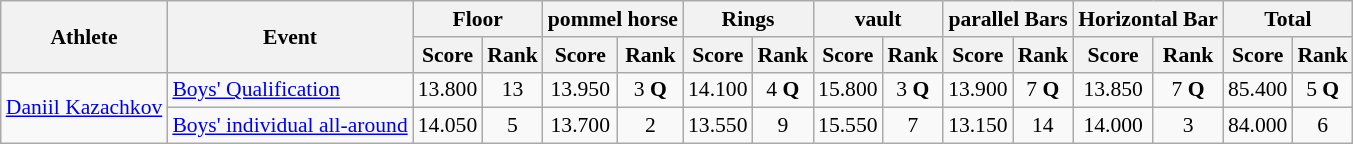<table class="wikitable" border="1" style="font-size:90%">
<tr>
<th rowspan=2>Athlete</th>
<th rowspan=2>Event</th>
<th colspan=2>Floor</th>
<th colspan=2>pommel horse</th>
<th colspan=2>Rings</th>
<th colspan=2>vault</th>
<th colspan=2>parallel Bars</th>
<th colspan=2>Horizontal Bar</th>
<th colspan=2>Total</th>
</tr>
<tr>
<th>Score</th>
<th>Rank</th>
<th>Score</th>
<th>Rank</th>
<th>Score</th>
<th>Rank</th>
<th>Score</th>
<th>Rank</th>
<th>Score</th>
<th>Rank</th>
<th>Score</th>
<th>Rank</th>
<th>Score</th>
<th>Rank</th>
</tr>
<tr>
<td rowspan=2><a href='#'>Daniil Kazachkov</a></td>
<td><a href='#'>Boys' Qualification</a></td>
<td align=center>13.800</td>
<td align=center>13</td>
<td align=center>13.950</td>
<td align=center>3 <strong>Q</strong></td>
<td align=center>14.100</td>
<td align=center>4 <strong>Q</strong></td>
<td align=center>15.800</td>
<td align=center>3 <strong>Q</strong></td>
<td align=center>13.900</td>
<td align=center>7 <strong>Q</strong></td>
<td align=center>13.850</td>
<td align=center>7 <strong>Q</strong></td>
<td align=center>85.400</td>
<td align=center>5 <strong>Q</strong></td>
</tr>
<tr>
<td><a href='#'>Boys' individual all-around</a></td>
<td align=center>14.050</td>
<td align=center>5</td>
<td align=center>13.700</td>
<td align=center>2</td>
<td align=center>13.550</td>
<td align=center>9</td>
<td align=center>15.550</td>
<td align=center>7</td>
<td align=center>13.150</td>
<td align=center>14</td>
<td align=center>14.000</td>
<td align=center>3</td>
<td align=center>84.000</td>
<td align=center>6</td>
</tr>
</table>
